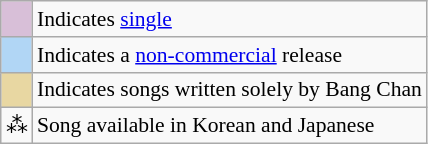<table class="wikitable" style="font-size:90%;">
<tr>
<td style="background-color:#D8BFD8"></td>
<td>Indicates <a href='#'>single</a></td>
</tr>
<tr>
<td style="background-color:#b1d6f5"></td>
<td>Indicates a <a href='#'>non-commercial</a> release</td>
</tr>
<tr>
<td scope="row" style="background-color:#e8d7a2"></td>
<td>Indicates songs written solely by Bang Chan</td>
</tr>
<tr>
<td style="text-align:center">⁂</td>
<td>Song available in Korean and Japanese</td>
</tr>
</table>
